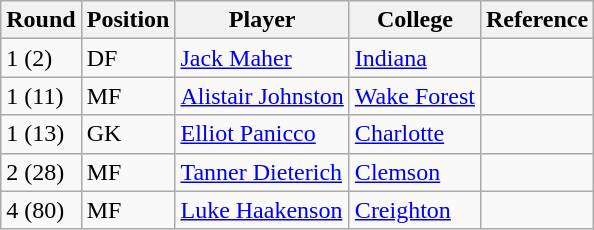<table class="wikitable">
<tr>
<th>Round</th>
<th>Position</th>
<th>Player</th>
<th>College</th>
<th>Reference</th>
</tr>
<tr>
<td>1 (2)</td>
<td>DF</td>
<td> <a href='#'>Jack Maher</a></td>
<td><a href='#'>Indiana</a></td>
<td></td>
</tr>
<tr>
<td>1 (11)</td>
<td>MF</td>
<td> <a href='#'>Alistair Johnston</a></td>
<td><a href='#'>Wake Forest</a></td>
<td></td>
</tr>
<tr>
<td>1 (13)</td>
<td>GK</td>
<td> <a href='#'>Elliot Panicco</a></td>
<td><a href='#'>Charlotte</a></td>
<td></td>
</tr>
<tr>
<td>2 (28)</td>
<td>MF</td>
<td> <a href='#'>Tanner Dieterich</a></td>
<td><a href='#'>Clemson</a></td>
<td></td>
</tr>
<tr>
<td>4 (80)</td>
<td>MF</td>
<td> <a href='#'>Luke Haakenson</a></td>
<td><a href='#'>Creighton</a></td>
<td></td>
</tr>
</table>
